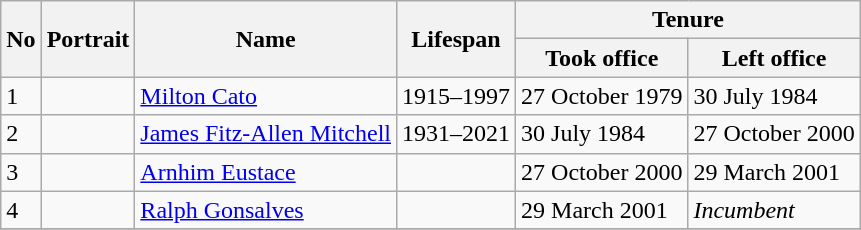<table class="wikitable">
<tr>
<th rowspan="2" scope="col">No</th>
<th scope="col" rowspan="2">Portrait</th>
<th rowspan="2" scope="col">Name</th>
<th scope="col" rowspan="2">Lifespan</th>
<th colspan="2" scope="col">Tenure</th>
</tr>
<tr>
<th scope="col">Took office</th>
<th scope="col">Left office</th>
</tr>
<tr>
<td>1</td>
<td></td>
<td><a href='#'>Milton Cato</a></td>
<td>1915–1997</td>
<td>27 October 1979</td>
<td>30 July 1984</td>
</tr>
<tr>
<td>2</td>
<td></td>
<td><a href='#'>James Fitz-Allen Mitchell</a></td>
<td>1931–2021</td>
<td>30 July 1984</td>
<td>27 October 2000</td>
</tr>
<tr>
<td>3</td>
<td></td>
<td><a href='#'>Arnhim Eustace</a></td>
<td></td>
<td>27 October 2000</td>
<td>29 March 2001</td>
</tr>
<tr>
<td>4</td>
<td></td>
<td><a href='#'>Ralph Gonsalves</a></td>
<td></td>
<td>29 March 2001</td>
<td><em>Incumbent</em></td>
</tr>
<tr>
</tr>
</table>
